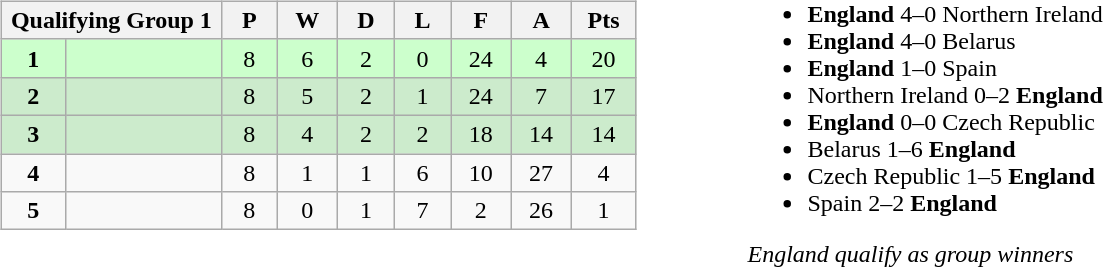<table>
<tr>
<td valign="top"  width="440"><br><table class="wikitable">
<tr>
<th colspan="2">Qualifying Group 1</th>
<th rowspan="1">P</th>
<th rowspan="1">W</th>
<th colspan="1">D</th>
<th colspan="1">L</th>
<th colspan="1">F</th>
<th colspan="1">A</th>
<th colspan="1">Pts</th>
</tr>
<tr align=center style="background:#ccffcc;">
<td width="50"><strong>1</strong></td>
<td width="150" align=left><strong></strong></td>
<td width="50">8</td>
<td width="50">6</td>
<td width="50">2</td>
<td width="50">0</td>
<td width="50">24</td>
<td width="50">4</td>
<td width="50">20</td>
</tr>
<tr align=center style="background:#ccebcc;">
<td><strong>2</strong></td>
<td align=left><strong></strong></td>
<td>8</td>
<td>5</td>
<td>2</td>
<td>1</td>
<td>24</td>
<td>7</td>
<td>17</td>
</tr>
<tr align=center style="background:#ccebcc;">
<td><strong>3</strong></td>
<td align=left></td>
<td>8</td>
<td>4</td>
<td>2</td>
<td>2</td>
<td>18</td>
<td>14</td>
<td>14</td>
</tr>
<tr align=center>
<td><strong>4</strong></td>
<td align=left></td>
<td>8</td>
<td>1</td>
<td>1</td>
<td>6</td>
<td>10</td>
<td>27</td>
<td>4</td>
</tr>
<tr align=center>
<td><strong>5</strong></td>
<td align=left></td>
<td>8</td>
<td>0</td>
<td>1</td>
<td>7</td>
<td>2</td>
<td>26</td>
<td>1</td>
</tr>
</table>
</td>
<td width="50"> </td>
<td valign="top"><br><ul><li><strong>England</strong> 4–0 Northern Ireland</li><li><strong>England</strong> 4–0 Belarus</li><li><strong>England</strong> 1–0 Spain</li><li>Northern Ireland 0–2 <strong>England</strong></li><li><strong>England</strong> 0–0 Czech Republic</li><li>Belarus 1–6 <strong>England</strong></li><li>Czech Republic 1–5 <strong>England</strong></li><li>Spain 2–2 <strong>England</strong></li></ul><em>England qualify as group winners</em></td>
</tr>
</table>
